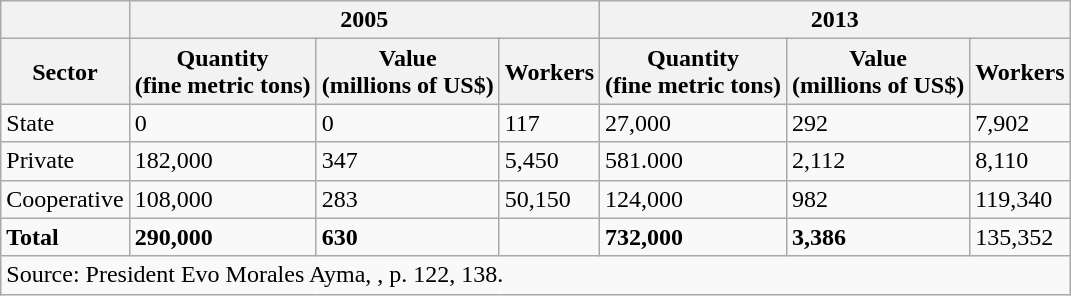<table class="wikitable">
<tr>
<th></th>
<th colspan="3">2005</th>
<th colspan="3">2013</th>
</tr>
<tr>
<th>Sector</th>
<th>Quantity<br>(fine metric tons)</th>
<th>Value<br>(millions of US$)</th>
<th>Workers</th>
<th>Quantity<br>(fine metric tons)</th>
<th>Value<br>(millions of US$)</th>
<th>Workers</th>
</tr>
<tr>
<td>State</td>
<td>0</td>
<td>0</td>
<td>117</td>
<td>27,000</td>
<td>292</td>
<td>7,902</td>
</tr>
<tr>
<td>Private</td>
<td>182,000</td>
<td>347</td>
<td>5,450</td>
<td>581.000</td>
<td>2,112</td>
<td>8,110</td>
</tr>
<tr>
<td>Cooperative</td>
<td>108,000</td>
<td>283</td>
<td>50,150</td>
<td>124,000</td>
<td>982</td>
<td>119,340</td>
</tr>
<tr>
<td><strong>Total</strong></td>
<td><strong>290,000</strong></td>
<td><strong>630</strong></td>
<td></td>
<td><strong>732,000</strong></td>
<td><strong>3,386</strong></td>
<td>135,352</td>
</tr>
<tr>
<td colspan="7">Source: President Evo Morales Ayma, , p. 122, 138.</td>
</tr>
</table>
